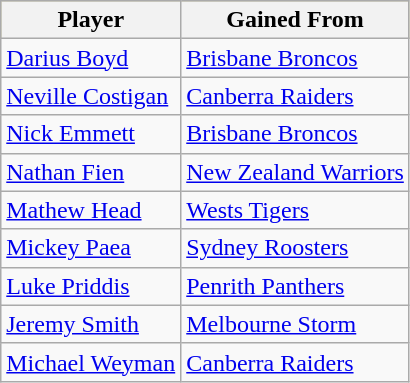<table class="wikitable">
<tr bgcolor=#bdb76b>
<th>Player</th>
<th>Gained From</th>
</tr>
<tr>
<td><a href='#'>Darius Boyd</a></td>
<td><a href='#'>Brisbane Broncos</a></td>
</tr>
<tr>
<td><a href='#'>Neville Costigan</a></td>
<td><a href='#'>Canberra Raiders</a></td>
</tr>
<tr>
<td><a href='#'>Nick Emmett</a></td>
<td><a href='#'>Brisbane Broncos</a></td>
</tr>
<tr>
<td><a href='#'>Nathan Fien</a></td>
<td><a href='#'>New Zealand Warriors</a></td>
</tr>
<tr>
<td><a href='#'>Mathew Head</a></td>
<td><a href='#'>Wests Tigers</a></td>
</tr>
<tr>
<td><a href='#'>Mickey Paea</a></td>
<td><a href='#'>Sydney Roosters</a></td>
</tr>
<tr>
<td><a href='#'>Luke Priddis</a></td>
<td><a href='#'>Penrith Panthers</a></td>
</tr>
<tr>
<td><a href='#'>Jeremy Smith</a></td>
<td><a href='#'>Melbourne Storm</a></td>
</tr>
<tr>
<td><a href='#'>Michael Weyman</a></td>
<td><a href='#'>Canberra Raiders</a></td>
</tr>
</table>
